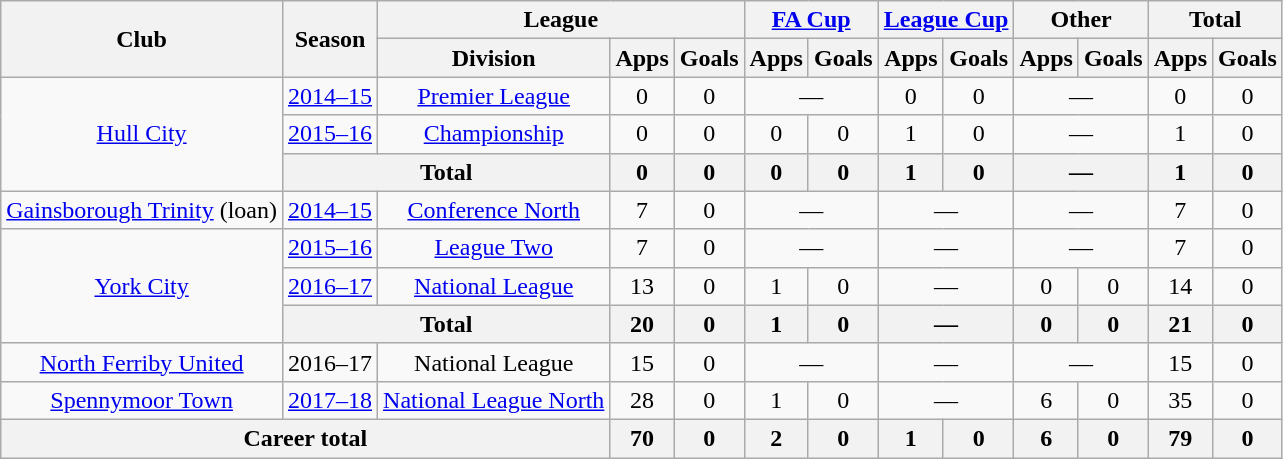<table class=wikitable style=text-align:center>
<tr>
<th rowspan=2>Club</th>
<th rowspan=2>Season</th>
<th colspan=3>League</th>
<th colspan=2><a href='#'>FA Cup</a></th>
<th colspan=2><a href='#'>League Cup</a></th>
<th colspan=2>Other</th>
<th colspan=2>Total</th>
</tr>
<tr>
<th>Division</th>
<th>Apps</th>
<th>Goals</th>
<th>Apps</th>
<th>Goals</th>
<th>Apps</th>
<th>Goals</th>
<th>Apps</th>
<th>Goals</th>
<th>Apps</th>
<th>Goals</th>
</tr>
<tr>
<td rowspan=3><a href='#'>Hull City</a></td>
<td><a href='#'>2014–15</a></td>
<td><a href='#'>Premier League</a></td>
<td>0</td>
<td>0</td>
<td colspan=2>—</td>
<td>0</td>
<td>0</td>
<td colspan=2>—</td>
<td>0</td>
<td>0</td>
</tr>
<tr>
<td><a href='#'>2015–16</a></td>
<td><a href='#'>Championship</a></td>
<td>0</td>
<td>0</td>
<td>0</td>
<td>0</td>
<td>1</td>
<td>0</td>
<td colspan=2>—</td>
<td>1</td>
<td>0</td>
</tr>
<tr>
<th colspan=2>Total</th>
<th>0</th>
<th>0</th>
<th>0</th>
<th>0</th>
<th>1</th>
<th>0</th>
<th colspan=2>—</th>
<th>1</th>
<th>0</th>
</tr>
<tr>
<td><a href='#'>Gainsborough Trinity</a> (loan)</td>
<td><a href='#'>2014–15</a></td>
<td><a href='#'>Conference North</a></td>
<td>7</td>
<td>0</td>
<td colspan=2>—</td>
<td colspan=2>—</td>
<td colspan=2>—</td>
<td>7</td>
<td>0</td>
</tr>
<tr>
<td rowspan=3><a href='#'>York City</a></td>
<td><a href='#'>2015–16</a></td>
<td><a href='#'>League Two</a></td>
<td>7</td>
<td>0</td>
<td colspan=2>—</td>
<td colspan=2>—</td>
<td colspan=2>—</td>
<td>7</td>
<td>0</td>
</tr>
<tr>
<td><a href='#'>2016–17</a></td>
<td><a href='#'>National League</a></td>
<td>13</td>
<td>0</td>
<td>1</td>
<td>0</td>
<td colspan=2>—</td>
<td>0</td>
<td>0</td>
<td>14</td>
<td>0</td>
</tr>
<tr>
<th colspan=2>Total</th>
<th>20</th>
<th>0</th>
<th>1</th>
<th>0</th>
<th colspan=2>—</th>
<th>0</th>
<th>0</th>
<th>21</th>
<th>0</th>
</tr>
<tr>
<td><a href='#'>North Ferriby United</a></td>
<td>2016–17</td>
<td>National League</td>
<td>15</td>
<td>0</td>
<td colspan=2>—</td>
<td colspan=2>—</td>
<td colspan=2>—</td>
<td>15</td>
<td>0</td>
</tr>
<tr>
<td><a href='#'>Spennymoor Town</a></td>
<td><a href='#'>2017–18</a></td>
<td><a href='#'>National League North</a></td>
<td>28</td>
<td>0</td>
<td>1</td>
<td>0</td>
<td colspan=2>—</td>
<td>6</td>
<td>0</td>
<td>35</td>
<td>0</td>
</tr>
<tr>
<th colspan=3>Career total</th>
<th>70</th>
<th>0</th>
<th>2</th>
<th>0</th>
<th>1</th>
<th>0</th>
<th>6</th>
<th>0</th>
<th>79</th>
<th>0</th>
</tr>
</table>
